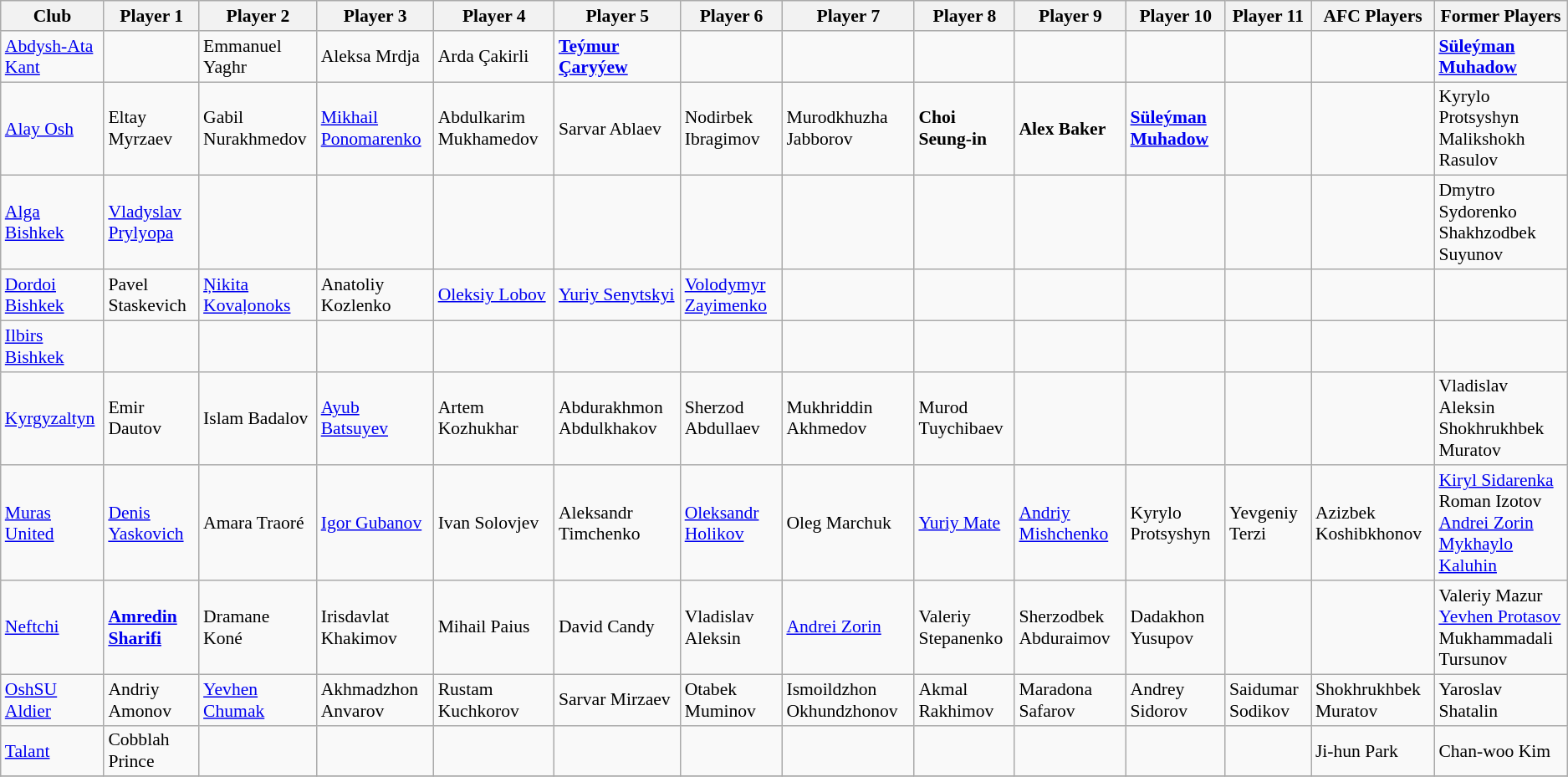<table class="wikitable" style="font-size:90%;">
<tr>
<th>Club</th>
<th>Player 1</th>
<th>Player 2</th>
<th>Player 3</th>
<th>Player 4</th>
<th>Player 5</th>
<th>Player 6</th>
<th>Player 7</th>
<th>Player 8</th>
<th>Player 9</th>
<th>Player 10</th>
<th>Player 11</th>
<th>AFC Players</th>
<th>Former Players</th>
</tr>
<tr>
<td><a href='#'>Abdysh-Ata Kant</a></td>
<td> </td>
<td> Emmanuel Yaghr</td>
<td> Aleksa Mrdja</td>
<td> Arda Çakirli</td>
<td> <strong><a href='#'>Teýmur Çaryýew</a></strong></td>
<td></td>
<td></td>
<td></td>
<td></td>
<td></td>
<td></td>
<td></td>
<td> <strong><a href='#'>Süleýman Muhadow</a></strong></td>
</tr>
<tr>
<td><a href='#'>Alay Osh</a></td>
<td> Eltay Myrzaev</td>
<td> Gabil Nurakhmedov</td>
<td> <a href='#'>Mikhail Ponomarenko</a></td>
<td> Abdulkarim Mukhamedov</td>
<td> Sarvar Ablaev</td>
<td> Nodirbek Ibragimov</td>
<td> Murodkhuzha Jabborov</td>
<td> <strong>Choi Seung-in </strong></td>
<td> <strong>Alex Baker</strong></td>
<td> <strong><a href='#'>Süleýman Muhadow</a></strong></td>
<td></td>
<td></td>
<td> Kyrylo Protsyshyn <br>  Malikshokh Rasulov</td>
</tr>
<tr>
<td><a href='#'>Alga Bishkek</a></td>
<td> <a href='#'>Vladyslav Prylyopa</a></td>
<td></td>
<td></td>
<td></td>
<td></td>
<td></td>
<td></td>
<td></td>
<td></td>
<td></td>
<td></td>
<td></td>
<td> Dmytro Sydorenko <br>  Shakhzodbek Suyunov</td>
</tr>
<tr>
<td><a href='#'>Dordoi Bishkek</a></td>
<td> Pavel Staskevich</td>
<td> <a href='#'>Ņikita Kovaļonoks</a></td>
<td> Anatoliy Kozlenko</td>
<td> <a href='#'>Oleksiy Lobov</a></td>
<td> <a href='#'>Yuriy Senytskyi</a></td>
<td> <a href='#'>Volodymyr Zayimenko</a></td>
<td></td>
<td></td>
<td></td>
<td></td>
<td></td>
<td></td>
<td></td>
</tr>
<tr>
<td><a href='#'>Ilbirs Bishkek</a></td>
<td></td>
<td></td>
<td></td>
<td></td>
<td></td>
<td></td>
<td></td>
<td></td>
<td></td>
<td></td>
<td></td>
<td></td>
<td></td>
</tr>
<tr>
<td><a href='#'>Kyrgyzaltyn</a></td>
<td> Emir Dautov</td>
<td> Islam Badalov</td>
<td> <a href='#'>Ayub Batsuyev</a></td>
<td> Artem Kozhukhar</td>
<td> Abdurakhmon Abdulkhakov</td>
<td> Sherzod Abdullaev</td>
<td> Mukhriddin Akhmedov</td>
<td> Murod Tuychibaev</td>
<td></td>
<td></td>
<td></td>
<td></td>
<td> Vladislav Aleksin <br>  Shokhrukhbek Muratov</td>
</tr>
<tr>
<td><a href='#'>Muras United</a></td>
<td> <a href='#'>Denis Yaskovich</a></td>
<td> Amara Traoré</td>
<td> <a href='#'>Igor Gubanov</a></td>
<td> Ivan Solovjev</td>
<td> Aleksandr Timchenko</td>
<td> <a href='#'>Oleksandr Holikov</a></td>
<td> Oleg Marchuk</td>
<td> <a href='#'>Yuriy Mate</a></td>
<td> <a href='#'>Andriy Mishchenko</a></td>
<td> Kyrylo Protsyshyn</td>
<td> Yevgeniy Terzi</td>
<td> Azizbek Koshibkhonov</td>
<td> <a href='#'>Kiryl Sidarenka</a> <br>  Roman Izotov <br>  <a href='#'>Andrei Zorin</a> <br>  <a href='#'>Mykhaylo Kaluhin</a></td>
</tr>
<tr>
<td><a href='#'>Neftchi</a></td>
<td> <strong><a href='#'>Amredin Sharifi</a></strong></td>
<td> Dramane Koné</td>
<td> Irisdavlat Khakimov</td>
<td> Mihail Paius</td>
<td> David Candy</td>
<td> Vladislav Aleksin</td>
<td> <a href='#'>Andrei Zorin</a></td>
<td> Valeriy Stepanenko</td>
<td> Sherzodbek Abduraimov</td>
<td> Dadakhon Yusupov</td>
<td></td>
<td></td>
<td> Valeriy Mazur <br>  <a href='#'>Yevhen Protasov</a> <br>  Mukhammadali Tursunov</td>
</tr>
<tr>
<td><a href='#'>OshSU Aldier</a></td>
<td> Andriy Amonov</td>
<td> <a href='#'>Yevhen Chumak</a></td>
<td> Akhmadzhon Anvarov</td>
<td> Rustam Kuchkorov</td>
<td> Sarvar Mirzaev</td>
<td> Otabek Muminov</td>
<td> Ismoildzhon Okhundzhonov</td>
<td> Akmal Rakhimov</td>
<td> Maradona Safarov</td>
<td> Andrey Sidorov</td>
<td> Saidumar Sodikov</td>
<td> Shokhrukhbek Muratov</td>
<td> Yaroslav Shatalin</td>
</tr>
<tr>
<td><a href='#'>Talant</a></td>
<td> Cobblah Prince</td>
<td></td>
<td></td>
<td></td>
<td></td>
<td></td>
<td></td>
<td></td>
<td></td>
<td></td>
<td></td>
<td> Ji-hun Park</td>
<td> Chan-woo Kim</td>
</tr>
<tr>
</tr>
</table>
